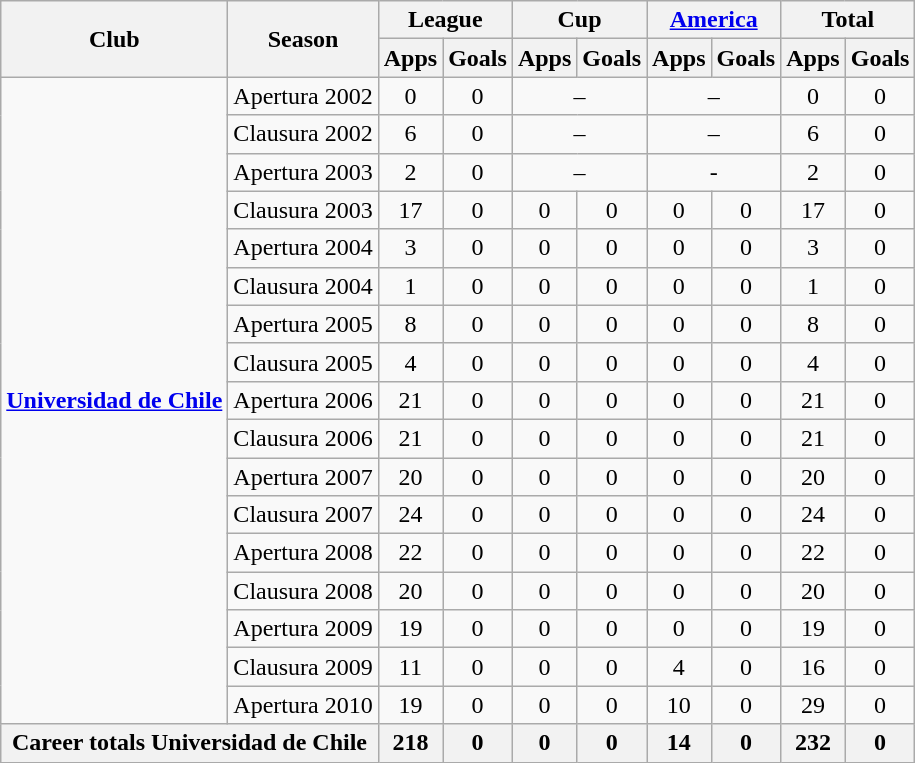<table class="wikitable" style="text-align: center;">
<tr>
<th rowspan="2">Club</th>
<th rowspan="2">Season</th>
<th colspan="2">League</th>
<th colspan="2">Cup</th>
<th colspan="2"><a href='#'>America</a></th>
<th colspan="2">Total</th>
</tr>
<tr>
<th>Apps</th>
<th>Goals</th>
<th>Apps</th>
<th>Goals</th>
<th>Apps</th>
<th>Goals</th>
<th>Apps</th>
<th>Goals</th>
</tr>
<tr>
<td rowspan="17" style="text-align:center;"><strong><a href='#'>Universidad de Chile</a></strong></td>
<td !colspan="2">Apertura 2002</td>
<td>0</td>
<td>0</td>
<td colspan="2">–</td>
<td colspan="2">–</td>
<td>0</td>
<td>0</td>
</tr>
<tr>
<td !colspan="2">Clausura 2002</td>
<td>6</td>
<td>0</td>
<td colspan="2">–</td>
<td colspan="2">–</td>
<td>6</td>
<td>0</td>
</tr>
<tr>
<td !colspan="2">Apertura 2003</td>
<td>2</td>
<td>0</td>
<td colspan="2">–</td>
<td colspan="2">-</td>
<td>2</td>
<td>0</td>
</tr>
<tr>
<td !colspan="2">Clausura 2003</td>
<td>17</td>
<td>0</td>
<td>0</td>
<td>0</td>
<td>0</td>
<td>0</td>
<td>17</td>
<td>0</td>
</tr>
<tr>
<td !colspan="2">Apertura 2004</td>
<td>3</td>
<td>0</td>
<td>0</td>
<td>0</td>
<td>0</td>
<td>0</td>
<td>3</td>
<td>0</td>
</tr>
<tr>
<td !colspan="2">Clausura 2004</td>
<td>1</td>
<td>0</td>
<td>0</td>
<td>0</td>
<td>0</td>
<td>0</td>
<td>1</td>
<td>0</td>
</tr>
<tr>
<td !colspan="2">Apertura 2005</td>
<td>8</td>
<td>0</td>
<td>0</td>
<td>0</td>
<td>0</td>
<td>0</td>
<td>8</td>
<td>0</td>
</tr>
<tr>
<td !colspan="2">Clausura 2005</td>
<td>4</td>
<td>0</td>
<td>0</td>
<td>0</td>
<td>0</td>
<td>0</td>
<td>4</td>
<td>0</td>
</tr>
<tr>
<td !colspan="2">Apertura 2006</td>
<td>21</td>
<td>0</td>
<td>0</td>
<td>0</td>
<td>0</td>
<td>0</td>
<td>21</td>
<td>0</td>
</tr>
<tr>
<td !colspan="2">Clausura 2006</td>
<td>21</td>
<td>0</td>
<td>0</td>
<td>0</td>
<td>0</td>
<td>0</td>
<td>21</td>
<td>0</td>
</tr>
<tr>
<td !colspan="2">Apertura 2007</td>
<td>20</td>
<td>0</td>
<td>0</td>
<td>0</td>
<td>0</td>
<td>0</td>
<td>20</td>
<td>0</td>
</tr>
<tr>
<td !colspan="2">Clausura 2007</td>
<td>24</td>
<td>0</td>
<td>0</td>
<td>0</td>
<td>0</td>
<td>0</td>
<td>24</td>
<td>0</td>
</tr>
<tr>
<td !colspan="2">Apertura 2008</td>
<td>22</td>
<td>0</td>
<td>0</td>
<td>0</td>
<td>0</td>
<td>0</td>
<td>22</td>
<td>0</td>
</tr>
<tr>
<td !colspan="2">Clausura 2008</td>
<td>20</td>
<td>0</td>
<td>0</td>
<td>0</td>
<td>0</td>
<td>0</td>
<td>20</td>
<td>0</td>
</tr>
<tr>
<td !colspan="2">Apertura 2009</td>
<td>19</td>
<td>0</td>
<td>0</td>
<td>0</td>
<td>0</td>
<td>0</td>
<td>19</td>
<td>0</td>
</tr>
<tr>
<td !colspan="2">Clausura 2009</td>
<td>11</td>
<td>0</td>
<td>0</td>
<td>0</td>
<td>4</td>
<td>0</td>
<td>16</td>
<td>0</td>
</tr>
<tr>
<td !colspan="2">Apertura 2010</td>
<td>19</td>
<td>0</td>
<td>0</td>
<td>0</td>
<td>10</td>
<td>0</td>
<td>29</td>
<td>0</td>
</tr>
<tr>
<th colspan="2">Career totals Universidad de Chile</th>
<th>218</th>
<th>0</th>
<th>0</th>
<th>0</th>
<th>14</th>
<th>0</th>
<th>232</th>
<th>0</th>
</tr>
</table>
